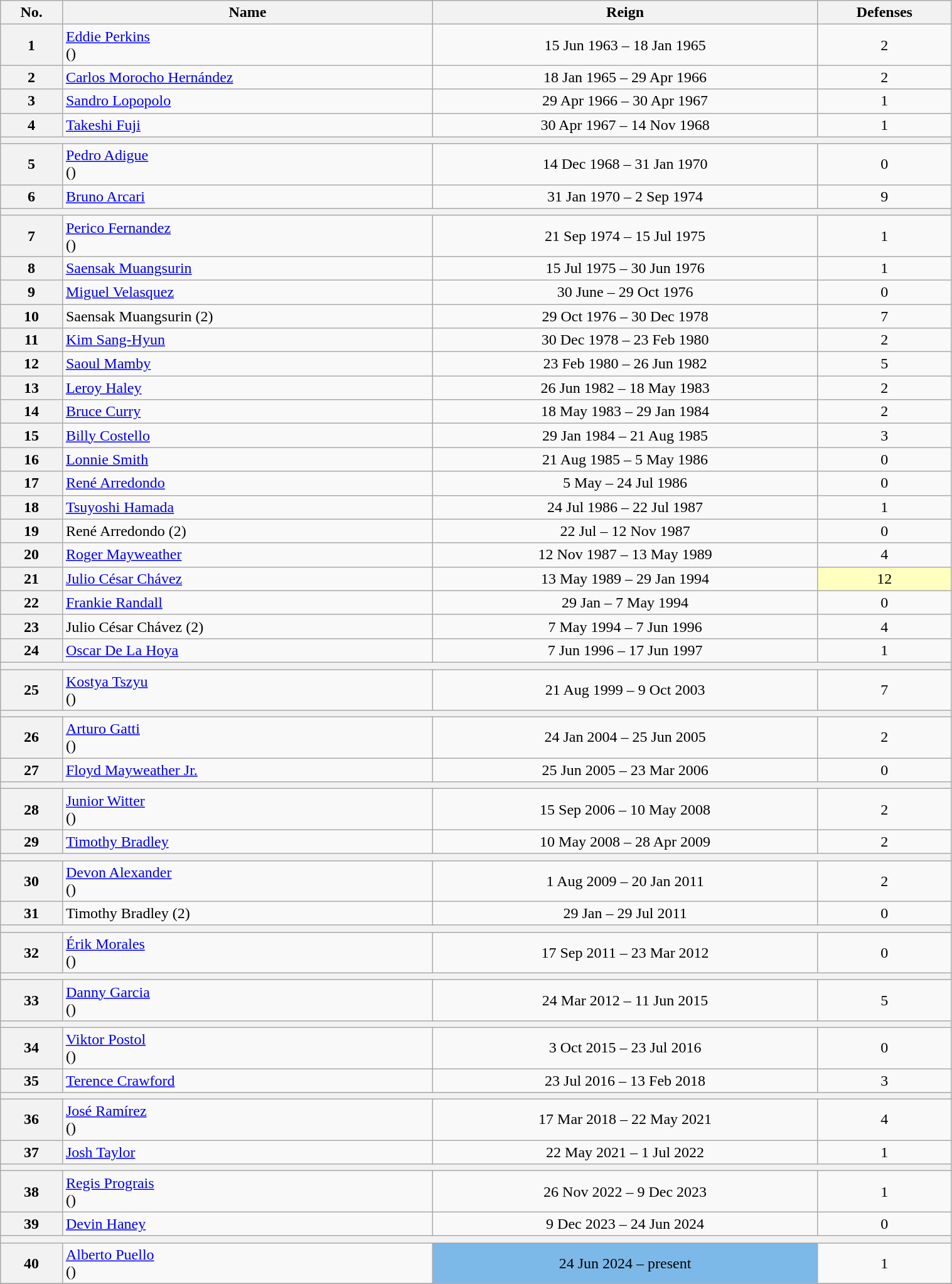<table class="wikitable sortable" style="width:80%;">
<tr>
<th>No.</th>
<th>Name</th>
<th>Reign</th>
<th>Defenses</th>
</tr>
<tr>
<th>1</th>
<td align="left"><a href='#'>Eddie Perkins</a><br>()</td>
<td style="text-align:center;">15 Jun 1963 – 18 Jan 1965</td>
<td style="text-align:center;">2</td>
</tr>
<tr>
<th>2</th>
<td align="left"><a href='#'>Carlos Morocho Hernández</a></td>
<td style="text-align:center;">18 Jan 1965 – 29 Apr 1966</td>
<td style="text-align:center;">2</td>
</tr>
<tr>
<th>3</th>
<td align="left"><a href='#'>Sandro Lopopolo</a></td>
<td style="text-align:center;">29 Apr 1966 – 30 Apr 1967</td>
<td style="text-align:center;">1</td>
</tr>
<tr>
<th>4</th>
<td align="left"><a href='#'>Takeshi Fuji</a></td>
<td style="text-align:center;">30 Apr 1967 – 14 Nov 1968</td>
<td style="text-align:center;">1</td>
</tr>
<tr>
<th colspan=4></th>
</tr>
<tr>
<th>5</th>
<td align="left"><a href='#'>Pedro Adigue</a><br>()</td>
<td style="text-align:center;">14 Dec 1968 – 31 Jan 1970</td>
<td style="text-align:center;">0</td>
</tr>
<tr>
<th>6</th>
<td align="left"><a href='#'>Bruno Arcari</a></td>
<td style="text-align:center;">31 Jan 1970 – 2 Sep 1974</td>
<td style="text-align:center;">9</td>
</tr>
<tr>
<th colspan=4></th>
</tr>
<tr>
<th>7</th>
<td align="left"><a href='#'>Perico Fernandez</a><br>()</td>
<td style="text-align:center;">21 Sep 1974 – 15 Jul 1975</td>
<td style="text-align:center;">1</td>
</tr>
<tr>
<th>8</th>
<td align="left"><a href='#'>Saensak Muangsurin</a></td>
<td style="text-align:center;">15 Jul 1975 – 30 Jun 1976</td>
<td style="text-align:center;">1</td>
</tr>
<tr>
<th>9</th>
<td align="left"><a href='#'>Miguel Velasquez</a></td>
<td style="text-align:center;">30 June – 29 Oct 1976</td>
<td style="text-align:center;">0</td>
</tr>
<tr>
<th>10</th>
<td align="left">Saensak Muangsurin (2)</td>
<td style="text-align:center;">29 Oct 1976 – 30 Dec 1978</td>
<td style="text-align:center;">7</td>
</tr>
<tr>
<th>11</th>
<td align="left"><a href='#'>Kim Sang-Hyun</a></td>
<td style="text-align:center;">30 Dec 1978 – 23 Feb 1980</td>
<td style="text-align:center;">2</td>
</tr>
<tr>
<th>12</th>
<td align="left"><a href='#'>Saoul Mamby</a></td>
<td style="text-align:center;">23 Feb 1980 – 26 Jun 1982</td>
<td style="text-align:center;">5</td>
</tr>
<tr>
<th>13</th>
<td align="left"><a href='#'>Leroy Haley</a></td>
<td style="text-align:center;">26 Jun 1982 – 18 May 1983</td>
<td style="text-align:center;">2</td>
</tr>
<tr>
<th>14</th>
<td align="left"><a href='#'>Bruce Curry</a></td>
<td style="text-align:center;">18 May 1983 – 29 Jan 1984</td>
<td style="text-align:center;">2</td>
</tr>
<tr>
<th>15</th>
<td align="left"><a href='#'>Billy Costello</a></td>
<td style="text-align:center;">29 Jan 1984 – 21 Aug 1985</td>
<td style="text-align:center;">3</td>
</tr>
<tr>
<th>16</th>
<td align="left"><a href='#'>Lonnie Smith</a></td>
<td style="text-align:center;">21 Aug 1985 – 5 May 1986</td>
<td style="text-align:center;">0</td>
</tr>
<tr>
<th>17</th>
<td align="left"><a href='#'>René Arredondo</a></td>
<td style="text-align:center;">5 May – 24 Jul 1986</td>
<td style="text-align:center;">0</td>
</tr>
<tr>
<th>18</th>
<td align="left"><a href='#'>Tsuyoshi Hamada</a></td>
<td style="text-align:center;">24 Jul 1986 – 22 Jul 1987</td>
<td style="text-align:center;">1</td>
</tr>
<tr>
<th>19</th>
<td align="left">René Arredondo (2)</td>
<td style="text-align:center;">22 Jul – 12 Nov 1987</td>
<td style="text-align:center;">0</td>
</tr>
<tr>
<th>20</th>
<td align="left"><a href='#'>Roger Mayweather</a></td>
<td style="text-align:center;">12 Nov 1987 – 13 May 1989</td>
<td style="text-align:center;">4</td>
</tr>
<tr>
<th>21</th>
<td align="left"><a href='#'>Julio César Chávez</a></td>
<td style="text-align:center;">13 May 1989 – 29 Jan 1994</td>
<td style="background:#ffffbf; text-align:center;">12</td>
</tr>
<tr>
<th>22</th>
<td align="left"><a href='#'>Frankie Randall</a></td>
<td style="text-align:center;">29 Jan – 7 May 1994</td>
<td style="text-align:center;">0</td>
</tr>
<tr>
<th>23</th>
<td align="left">Julio César Chávez (2)</td>
<td style="text-align:center;">7 May 1994 – 7 Jun 1996</td>
<td style="text-align:center;">4</td>
</tr>
<tr>
<th>24</th>
<td align="left"><a href='#'>Oscar De La Hoya</a></td>
<td style="text-align:center;">7 Jun 1996 – 17 Jun 1997</td>
<td style="text-align:center;">1</td>
</tr>
<tr align=center>
<th colspan=4></th>
</tr>
<tr>
<th>25</th>
<td align="left"><a href='#'>Kostya Tszyu</a><br>()</td>
<td style="text-align:center;">21 Aug 1999 – 9 Oct 2003</td>
<td style="text-align:center;">7</td>
</tr>
<tr>
<th colspan=4></th>
</tr>
<tr>
<th>26</th>
<td align="left"><a href='#'>Arturo Gatti</a><br>()</td>
<td style="text-align:center;">24 Jan 2004 – 25 Jun 2005</td>
<td style="text-align:center;">2</td>
</tr>
<tr>
<th>27</th>
<td align="left"><a href='#'>Floyd Mayweather Jr.</a></td>
<td style="text-align:center;">25 Jun 2005 – 23 Mar 2006</td>
<td style="text-align:center;">0</td>
</tr>
<tr align=center>
<th colspan=4></th>
</tr>
<tr>
<th>28</th>
<td align="left"><a href='#'>Junior Witter</a><br>()</td>
<td style="text-align:center;">15 Sep 2006 – 10 May 2008</td>
<td style="text-align:center;">2</td>
</tr>
<tr>
<th>29</th>
<td align="left"><a href='#'>Timothy Bradley</a></td>
<td style="text-align:center;">10 May 2008 – 28 Apr 2009</td>
<td style="text-align:center;">2</td>
</tr>
<tr align=center>
<th colspan=4></th>
</tr>
<tr>
<th>30</th>
<td align="left"><a href='#'>Devon Alexander</a><br>()</td>
<td style="text-align:center;">1 Aug 2009 – 20 Jan 2011</td>
<td style="text-align:center;">2</td>
</tr>
<tr>
<th>31</th>
<td align="left">Timothy Bradley (2)</td>
<td style="text-align:center;">29 Jan – 29 Jul 2011</td>
<td style="text-align:center;">0</td>
</tr>
<tr align=center>
<th colspan=4></th>
</tr>
<tr>
<th>32</th>
<td align="left"><a href='#'>Érik Morales</a><br>()</td>
<td style="text-align:center;">17 Sep 2011 – 23 Mar 2012</td>
<td style="text-align:center;">0</td>
</tr>
<tr>
<th colspan=4></th>
</tr>
<tr>
<th>33</th>
<td align="left"><a href='#'>Danny Garcia</a><br>()</td>
<td style="text-align:center;">24 Mar 2012 – 11 Jun 2015</td>
<td style="text-align:center;">5</td>
</tr>
<tr align=center>
<th colspan=4></th>
</tr>
<tr>
<th>34</th>
<td align="left"><a href='#'>Viktor Postol</a><br>()</td>
<td style="text-align:center;">3 Oct 2015 – 23 Jul 2016</td>
<td style="text-align:center;">0</td>
</tr>
<tr>
<th>35</th>
<td align="left"><a href='#'>Terence Crawford</a></td>
<td style="text-align:center;">23 Jul 2016 – 13 Feb 2018</td>
<td style="text-align:center;">3</td>
</tr>
<tr align=center>
<th colspan=4></th>
</tr>
<tr>
<th>36</th>
<td align="left"><a href='#'>José Ramírez</a><br>()</td>
<td style="text-align:center;">17 Mar 2018 – 22 May 2021</td>
<td style="text-align:center;">4</td>
</tr>
<tr>
<th>37</th>
<td align="left"><a href='#'>Josh Taylor</a></td>
<td align=center>22 May 2021 – 1 Jul 2022</td>
<td style="text-align:center;">1</td>
</tr>
<tr align=center>
<th colspan=4></th>
</tr>
<tr>
<th>38</th>
<td align="left"><a href='#'>Regis Prograis</a> <br>()</td>
<td style="text-align:center;">26 Nov 2022 – 9 Dec 2023</td>
<td style="text-align:center;">1</td>
</tr>
<tr>
<th>39</th>
<td align="left"><a href='#'>Devin Haney</a></td>
<td align=center>9 Dec 2023 – 24 Jun 2024</td>
<td style="text-align:center;">0</td>
</tr>
<tr align=center>
<th colspan=4></th>
</tr>
<tr>
<th>40</th>
<td align="left"><a href='#'>Alberto Puello</a><br>()</td>
<td style="background:#7cb9e8; text-align:center;">24 Jun 2024 – present</td>
<td style="text-align:center;">1</td>
</tr>
<tr align=center>
</tr>
</table>
